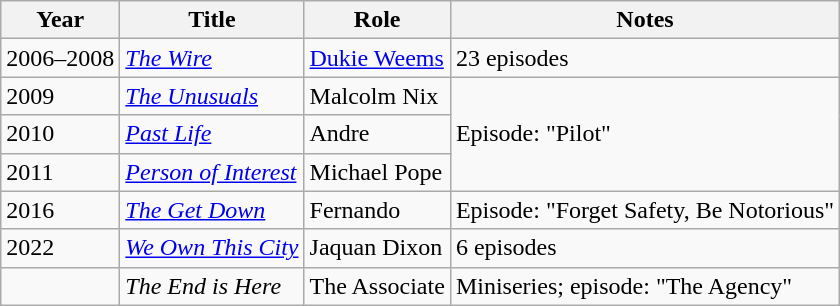<table class="wikitable sortable">
<tr>
<th>Year</th>
<th>Title</th>
<th>Role</th>
<th class="unsortable">Notes</th>
</tr>
<tr>
<td>2006–2008</td>
<td><em><a href='#'>The Wire</a></em></td>
<td><a href='#'>Dukie Weems</a></td>
<td>23 episodes</td>
</tr>
<tr>
<td>2009</td>
<td><em><a href='#'>The Unusuals</a></em></td>
<td>Malcolm Nix</td>
<td rowspan="3">Episode: "Pilot"</td>
</tr>
<tr>
<td>2010</td>
<td><a href='#'><em>Past Life</em></a></td>
<td>Andre</td>
</tr>
<tr>
<td>2011</td>
<td><a href='#'><em>Person of Interest</em></a></td>
<td>Michael Pope</td>
</tr>
<tr>
<td>2016</td>
<td><em><a href='#'>The Get Down</a></em></td>
<td>Fernando</td>
<td>Episode: "Forget Safety, Be Notorious"</td>
</tr>
<tr>
<td>2022</td>
<td><em><a href='#'>We Own This City</a></em></td>
<td>Jaquan Dixon</td>
<td>6 episodes</td>
</tr>
<tr>
<td></td>
<td><em>The End is Here</em></td>
<td>The Associate</td>
<td>Miniseries; episode: "The Agency"</td>
</tr>
</table>
